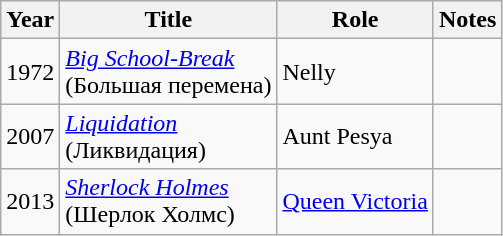<table class="wikitable sortable">
<tr>
<th>Year</th>
<th>Title</th>
<th>Role</th>
<th class="unsortable">Notes</th>
</tr>
<tr>
<td>1972</td>
<td><em><a href='#'>Big School-Break</a></em><br>(Большая перемена)</td>
<td>Nelly</td>
<td></td>
</tr>
<tr>
<td>2007</td>
<td><em><a href='#'>Liquidation</a></em><br>(Ликвидация)</td>
<td>Aunt Pesya</td>
<td></td>
</tr>
<tr>
<td>2013</td>
<td><em><a href='#'>Sherlock Holmes</a></em><br>(Шерлок Холмс)</td>
<td><a href='#'>Queen Victoria</a></td>
<td></td>
</tr>
</table>
